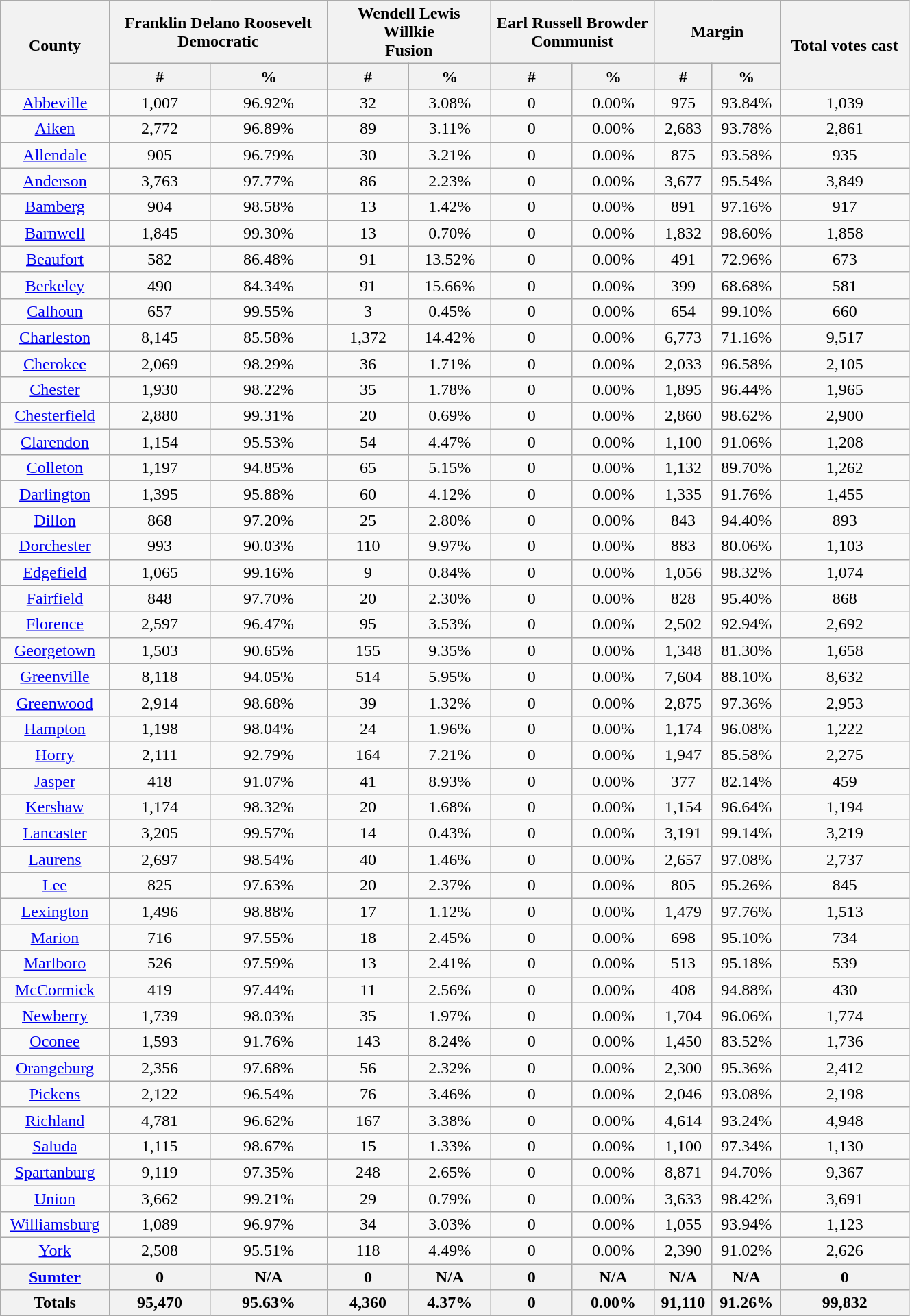<table width="70%" class="wikitable sortable mw-collapsible mw-collapsed nowrap">
<tr>
<th rowspan="2">County</th>
<th colspan="2">Franklin Delano Roosevelt<br>Democratic</th>
<th colspan="2">Wendell Lewis Willkie<br>Fusion</th>
<th colspan="2">Earl Russell Browder<br>Communist</th>
<th colspan="2">Margin</th>
<th rowspan="2" data-sort-type="number">Total votes cast</th>
</tr>
<tr bgcolor="lightgrey">
<th data-sort-type="number">#</th>
<th data-sort-type="number">%</th>
<th width="9%" data-sort-type="number">#</th>
<th width="9%" data-sort-type="number">%</th>
<th width="9%" data-sort-type="number">#</th>
<th width="9%" data-sort-type="number">%</th>
<th data-sort-type="number">#</th>
<th data-sort-type="number">%</th>
</tr>
<tr style="text-align:center;">
<td><a href='#'>Abbeville</a></td>
<td>1,007</td>
<td>96.92%</td>
<td>32</td>
<td>3.08%</td>
<td>0</td>
<td>0.00%</td>
<td>975</td>
<td>93.84%</td>
<td>1,039</td>
</tr>
<tr style="text-align:center;">
<td><a href='#'>Aiken</a></td>
<td>2,772</td>
<td>96.89%</td>
<td>89</td>
<td>3.11%</td>
<td>0</td>
<td>0.00%</td>
<td>2,683</td>
<td>93.78%</td>
<td>2,861</td>
</tr>
<tr style="text-align:center;">
<td><a href='#'>Allendale</a></td>
<td>905</td>
<td>96.79%</td>
<td>30</td>
<td>3.21%</td>
<td>0</td>
<td>0.00%</td>
<td>875</td>
<td>93.58%</td>
<td>935</td>
</tr>
<tr style="text-align:center;">
<td><a href='#'>Anderson</a></td>
<td>3,763</td>
<td>97.77%</td>
<td>86</td>
<td>2.23%</td>
<td>0</td>
<td>0.00%</td>
<td>3,677</td>
<td>95.54%</td>
<td>3,849</td>
</tr>
<tr style="text-align:center;">
<td><a href='#'>Bamberg</a></td>
<td>904</td>
<td>98.58%</td>
<td>13</td>
<td>1.42%</td>
<td>0</td>
<td>0.00%</td>
<td>891</td>
<td>97.16%</td>
<td>917</td>
</tr>
<tr style="text-align:center;">
<td><a href='#'>Barnwell</a></td>
<td>1,845</td>
<td>99.30%</td>
<td>13</td>
<td>0.70%</td>
<td>0</td>
<td>0.00%</td>
<td>1,832</td>
<td>98.60%</td>
<td>1,858</td>
</tr>
<tr style="text-align:center;">
<td><a href='#'>Beaufort</a></td>
<td>582</td>
<td>86.48%</td>
<td>91</td>
<td>13.52%</td>
<td>0</td>
<td>0.00%</td>
<td>491</td>
<td>72.96%</td>
<td>673</td>
</tr>
<tr style="text-align:center;">
<td><a href='#'>Berkeley</a></td>
<td>490</td>
<td>84.34%</td>
<td>91</td>
<td>15.66%</td>
<td>0</td>
<td>0.00%</td>
<td>399</td>
<td>68.68%</td>
<td>581</td>
</tr>
<tr style="text-align:center;">
<td><a href='#'>Calhoun</a></td>
<td>657</td>
<td>99.55%</td>
<td>3</td>
<td>0.45%</td>
<td>0</td>
<td>0.00%</td>
<td>654</td>
<td>99.10%</td>
<td>660</td>
</tr>
<tr style="text-align:center;">
<td><a href='#'>Charleston</a></td>
<td>8,145</td>
<td>85.58%</td>
<td>1,372</td>
<td>14.42%</td>
<td>0</td>
<td>0.00%</td>
<td>6,773</td>
<td>71.16%</td>
<td>9,517</td>
</tr>
<tr style="text-align:center;">
<td><a href='#'>Cherokee</a></td>
<td>2,069</td>
<td>98.29%</td>
<td>36</td>
<td>1.71%</td>
<td>0</td>
<td>0.00%</td>
<td>2,033</td>
<td>96.58%</td>
<td>2,105</td>
</tr>
<tr style="text-align:center;">
<td><a href='#'>Chester</a></td>
<td>1,930</td>
<td>98.22%</td>
<td>35</td>
<td>1.78%</td>
<td>0</td>
<td>0.00%</td>
<td>1,895</td>
<td>96.44%</td>
<td>1,965</td>
</tr>
<tr style="text-align:center;">
<td><a href='#'>Chesterfield</a></td>
<td>2,880</td>
<td>99.31%</td>
<td>20</td>
<td>0.69%</td>
<td>0</td>
<td>0.00%</td>
<td>2,860</td>
<td>98.62%</td>
<td>2,900</td>
</tr>
<tr style="text-align:center;">
<td><a href='#'>Clarendon</a></td>
<td>1,154</td>
<td>95.53%</td>
<td>54</td>
<td>4.47%</td>
<td>0</td>
<td>0.00%</td>
<td>1,100</td>
<td>91.06%</td>
<td>1,208</td>
</tr>
<tr style="text-align:center;">
<td><a href='#'>Colleton</a></td>
<td>1,197</td>
<td>94.85%</td>
<td>65</td>
<td>5.15%</td>
<td>0</td>
<td>0.00%</td>
<td>1,132</td>
<td>89.70%</td>
<td>1,262</td>
</tr>
<tr style="text-align:center;">
<td><a href='#'>Darlington</a></td>
<td>1,395</td>
<td>95.88%</td>
<td>60</td>
<td>4.12%</td>
<td>0</td>
<td>0.00%</td>
<td>1,335</td>
<td>91.76%</td>
<td>1,455</td>
</tr>
<tr style="text-align:center;">
<td><a href='#'>Dillon</a></td>
<td>868</td>
<td>97.20%</td>
<td>25</td>
<td>2.80%</td>
<td>0</td>
<td>0.00%</td>
<td>843</td>
<td>94.40%</td>
<td>893</td>
</tr>
<tr style="text-align:center;">
<td><a href='#'>Dorchester</a></td>
<td>993</td>
<td>90.03%</td>
<td>110</td>
<td>9.97%</td>
<td>0</td>
<td>0.00%</td>
<td>883</td>
<td>80.06%</td>
<td>1,103</td>
</tr>
<tr style="text-align:center;">
<td><a href='#'>Edgefield</a></td>
<td>1,065</td>
<td>99.16%</td>
<td>9</td>
<td>0.84%</td>
<td>0</td>
<td>0.00%</td>
<td>1,056</td>
<td>98.32%</td>
<td>1,074</td>
</tr>
<tr style="text-align:center;">
<td><a href='#'>Fairfield</a></td>
<td>848</td>
<td>97.70%</td>
<td>20</td>
<td>2.30%</td>
<td>0</td>
<td>0.00%</td>
<td>828</td>
<td>95.40%</td>
<td>868</td>
</tr>
<tr style="text-align:center;">
<td><a href='#'>Florence</a></td>
<td>2,597</td>
<td>96.47%</td>
<td>95</td>
<td>3.53%</td>
<td>0</td>
<td>0.00%</td>
<td>2,502</td>
<td>92.94%</td>
<td>2,692</td>
</tr>
<tr style="text-align:center;">
<td><a href='#'>Georgetown</a></td>
<td>1,503</td>
<td>90.65%</td>
<td>155</td>
<td>9.35%</td>
<td>0</td>
<td>0.00%</td>
<td>1,348</td>
<td>81.30%</td>
<td>1,658</td>
</tr>
<tr style="text-align:center;">
<td><a href='#'>Greenville</a></td>
<td>8,118</td>
<td>94.05%</td>
<td>514</td>
<td>5.95%</td>
<td>0</td>
<td>0.00%</td>
<td>7,604</td>
<td>88.10%</td>
<td>8,632</td>
</tr>
<tr style="text-align:center;">
<td><a href='#'>Greenwood</a></td>
<td>2,914</td>
<td>98.68%</td>
<td>39</td>
<td>1.32%</td>
<td>0</td>
<td>0.00%</td>
<td>2,875</td>
<td>97.36%</td>
<td>2,953</td>
</tr>
<tr style="text-align:center;">
<td><a href='#'>Hampton</a></td>
<td>1,198</td>
<td>98.04%</td>
<td>24</td>
<td>1.96%</td>
<td>0</td>
<td>0.00%</td>
<td>1,174</td>
<td>96.08%</td>
<td>1,222</td>
</tr>
<tr style="text-align:center;">
<td><a href='#'>Horry</a></td>
<td>2,111</td>
<td>92.79%</td>
<td>164</td>
<td>7.21%</td>
<td>0</td>
<td>0.00%</td>
<td>1,947</td>
<td>85.58%</td>
<td>2,275</td>
</tr>
<tr style="text-align:center;">
<td><a href='#'>Jasper</a></td>
<td>418</td>
<td>91.07%</td>
<td>41</td>
<td>8.93%</td>
<td>0</td>
<td>0.00%</td>
<td>377</td>
<td>82.14%</td>
<td>459</td>
</tr>
<tr style="text-align:center;">
<td><a href='#'>Kershaw</a></td>
<td>1,174</td>
<td>98.32%</td>
<td>20</td>
<td>1.68%</td>
<td>0</td>
<td>0.00%</td>
<td>1,154</td>
<td>96.64%</td>
<td>1,194</td>
</tr>
<tr style="text-align:center;">
<td><a href='#'>Lancaster</a></td>
<td>3,205</td>
<td>99.57%</td>
<td>14</td>
<td>0.43%</td>
<td>0</td>
<td>0.00%</td>
<td>3,191</td>
<td>99.14%</td>
<td>3,219</td>
</tr>
<tr style="text-align:center;">
<td><a href='#'>Laurens</a></td>
<td>2,697</td>
<td>98.54%</td>
<td>40</td>
<td>1.46%</td>
<td>0</td>
<td>0.00%</td>
<td>2,657</td>
<td>97.08%</td>
<td>2,737</td>
</tr>
<tr style="text-align:center;">
<td><a href='#'>Lee</a></td>
<td>825</td>
<td>97.63%</td>
<td>20</td>
<td>2.37%</td>
<td>0</td>
<td>0.00%</td>
<td>805</td>
<td>95.26%</td>
<td>845</td>
</tr>
<tr style="text-align:center;">
<td><a href='#'>Lexington</a></td>
<td>1,496</td>
<td>98.88%</td>
<td>17</td>
<td>1.12%</td>
<td>0</td>
<td>0.00%</td>
<td>1,479</td>
<td>97.76%</td>
<td>1,513</td>
</tr>
<tr style="text-align:center;">
<td><a href='#'>Marion</a></td>
<td>716</td>
<td>97.55%</td>
<td>18</td>
<td>2.45%</td>
<td>0</td>
<td>0.00%</td>
<td>698</td>
<td>95.10%</td>
<td>734</td>
</tr>
<tr style="text-align:center;">
<td><a href='#'>Marlboro</a></td>
<td>526</td>
<td>97.59%</td>
<td>13</td>
<td>2.41%</td>
<td>0</td>
<td>0.00%</td>
<td>513</td>
<td>95.18%</td>
<td>539</td>
</tr>
<tr style="text-align:center;">
<td><a href='#'>McCormick</a></td>
<td>419</td>
<td>97.44%</td>
<td>11</td>
<td>2.56%</td>
<td>0</td>
<td>0.00%</td>
<td>408</td>
<td>94.88%</td>
<td>430</td>
</tr>
<tr style="text-align:center;">
<td><a href='#'>Newberry</a></td>
<td>1,739</td>
<td>98.03%</td>
<td>35</td>
<td>1.97%</td>
<td>0</td>
<td>0.00%</td>
<td>1,704</td>
<td>96.06%</td>
<td>1,774</td>
</tr>
<tr style="text-align:center;">
<td><a href='#'>Oconee</a></td>
<td>1,593</td>
<td>91.76%</td>
<td>143</td>
<td>8.24%</td>
<td>0</td>
<td>0.00%</td>
<td>1,450</td>
<td>83.52%</td>
<td>1,736</td>
</tr>
<tr style="text-align:center;">
<td><a href='#'>Orangeburg</a></td>
<td>2,356</td>
<td>97.68%</td>
<td>56</td>
<td>2.32%</td>
<td>0</td>
<td>0.00%</td>
<td>2,300</td>
<td>95.36%</td>
<td>2,412</td>
</tr>
<tr style="text-align:center;">
<td><a href='#'>Pickens</a></td>
<td>2,122</td>
<td>96.54%</td>
<td>76</td>
<td>3.46%</td>
<td>0</td>
<td>0.00%</td>
<td>2,046</td>
<td>93.08%</td>
<td>2,198</td>
</tr>
<tr style="text-align:center;">
<td><a href='#'>Richland</a></td>
<td>4,781</td>
<td>96.62%</td>
<td>167</td>
<td>3.38%</td>
<td>0</td>
<td>0.00%</td>
<td>4,614</td>
<td>93.24%</td>
<td>4,948</td>
</tr>
<tr style="text-align:center;">
<td><a href='#'>Saluda</a></td>
<td>1,115</td>
<td>98.67%</td>
<td>15</td>
<td>1.33%</td>
<td>0</td>
<td>0.00%</td>
<td>1,100</td>
<td>97.34%</td>
<td>1,130</td>
</tr>
<tr style="text-align:center;">
<td><a href='#'>Spartanburg</a></td>
<td>9,119</td>
<td>97.35%</td>
<td>248</td>
<td>2.65%</td>
<td>0</td>
<td>0.00%</td>
<td>8,871</td>
<td>94.70%</td>
<td>9,367</td>
</tr>
<tr style="text-align:center;">
<td><a href='#'>Union</a></td>
<td>3,662</td>
<td>99.21%</td>
<td>29</td>
<td>0.79%</td>
<td>0</td>
<td>0.00%</td>
<td>3,633</td>
<td>98.42%</td>
<td>3,691</td>
</tr>
<tr style="text-align:center;">
<td><a href='#'>Williamsburg</a></td>
<td>1,089</td>
<td>96.97%</td>
<td>34</td>
<td>3.03%</td>
<td>0</td>
<td>0.00%</td>
<td>1,055</td>
<td>93.94%</td>
<td>1,123</td>
</tr>
<tr style="text-align:center;">
<td><a href='#'>York</a></td>
<td>2,508</td>
<td>95.51%</td>
<td>118</td>
<td>4.49%</td>
<td>0</td>
<td>0.00%</td>
<td>2,390</td>
<td>91.02%</td>
<td>2,626</td>
</tr>
<tr style="text-align:center;">
<th><a href='#'>Sumter</a></th>
<th>0</th>
<th>N/A</th>
<th>0</th>
<th>N/A</th>
<th>0</th>
<th>N/A</th>
<th>N/A</th>
<th>N/A</th>
<th>0</th>
</tr>
<tr style="text-align:center;">
<th>Totals</th>
<th>95,470</th>
<th>95.63%</th>
<th>4,360</th>
<th>4.37%</th>
<th>0</th>
<th>0.00%</th>
<th>91,110</th>
<th>91.26%</th>
<th>99,832</th>
</tr>
</table>
